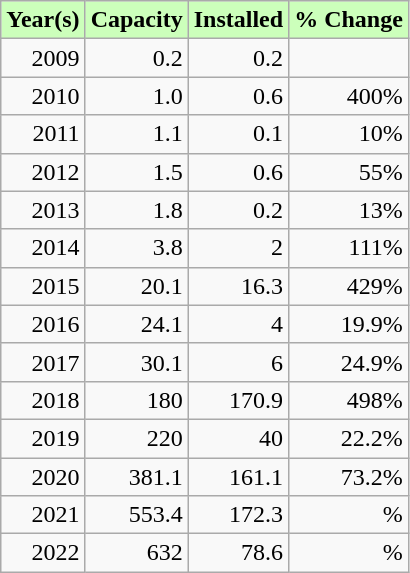<table class="wikitable">
<tr>
<th scope="col" style="background-color: #cfb;">Year(s)</th>
<th scope="col" style="background-color: #cfb;">Capacity</th>
<th scope="col" style="background-color: #cfb;">Installed</th>
<th scope="col" style="background-color: #cfb;">% Change</th>
</tr>
<tr align=right>
<td>2009</td>
<td>0.2</td>
<td>0.2</td>
<td></td>
</tr>
<tr align=right>
<td>2010</td>
<td>1.0</td>
<td>0.6</td>
<td>400%</td>
</tr>
<tr align=right>
<td>2011</td>
<td>1.1</td>
<td>0.1</td>
<td>10%</td>
</tr>
<tr align=right>
<td>2012</td>
<td>1.5</td>
<td>0.6</td>
<td>55%</td>
</tr>
<tr align=right>
<td>2013</td>
<td>1.8</td>
<td>0.2</td>
<td>13%</td>
</tr>
<tr align=right>
<td>2014</td>
<td>3.8</td>
<td>2</td>
<td>111%</td>
</tr>
<tr align=right>
<td>2015</td>
<td>20.1</td>
<td>16.3</td>
<td>429%</td>
</tr>
<tr align=right>
<td>2016</td>
<td>24.1</td>
<td>4</td>
<td>19.9%</td>
</tr>
<tr align=right>
<td>2017</td>
<td>30.1</td>
<td>6</td>
<td>24.9%</td>
</tr>
<tr align=right>
<td>2018</td>
<td>180</td>
<td>170.9</td>
<td>498%</td>
</tr>
<tr align=right>
<td>2019</td>
<td>220</td>
<td>40</td>
<td>22.2%</td>
</tr>
<tr align=right>
<td>2020</td>
<td>381.1</td>
<td>161.1</td>
<td>73.2%</td>
</tr>
<tr align=right>
<td>2021</td>
<td>553.4</td>
<td>172.3</td>
<td>%</td>
</tr>
<tr align=right>
<td>2022</td>
<td>632</td>
<td>78.6</td>
<td>%</td>
</tr>
</table>
